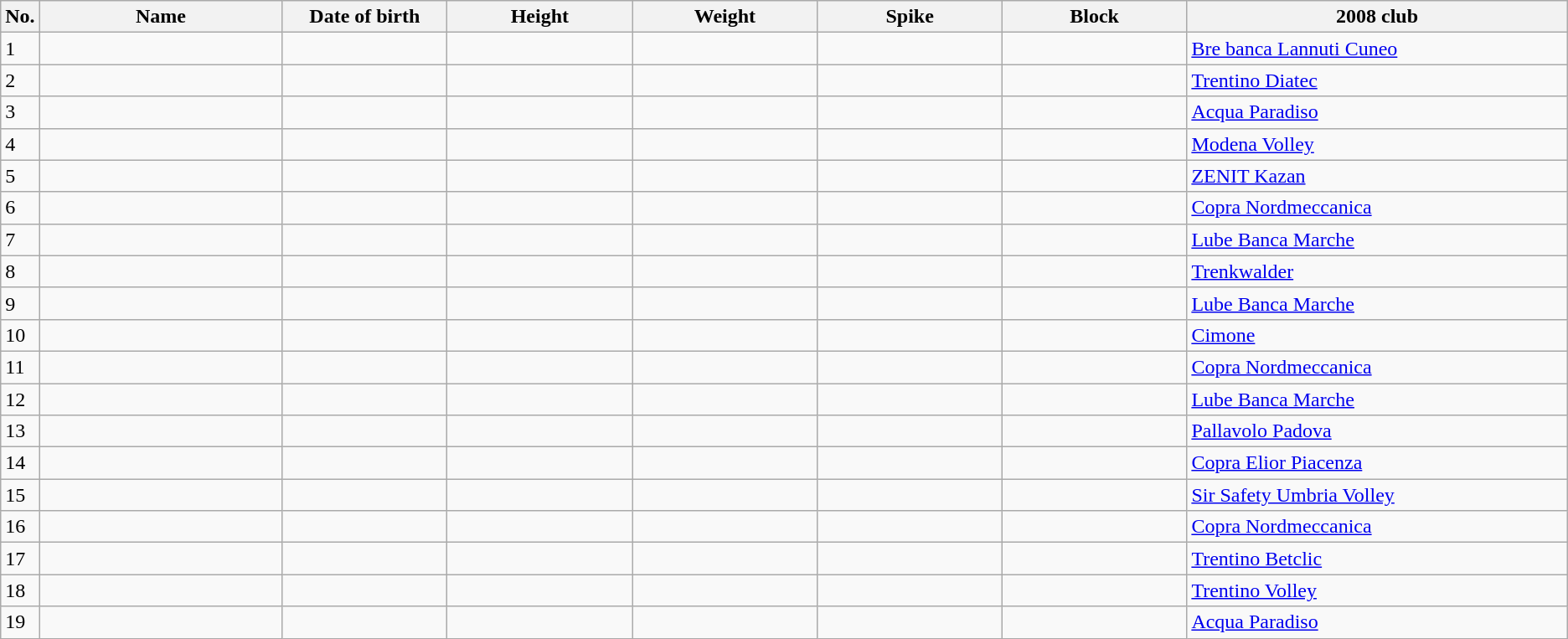<table class="wikitable sortable" style=font-size:100%; text-align:center;>
<tr>
<th>No.</th>
<th style=width:12em>Name</th>
<th style=width:8em>Date of birth</th>
<th style=width:9em>Height</th>
<th style=width:9em>Weight</th>
<th style=width:9em>Spike</th>
<th style=width:9em>Block</th>
<th style=width:19em>2008 club</th>
</tr>
<tr>
<td>1</td>
<td align=left></td>
<td align=right></td>
<td></td>
<td></td>
<td></td>
<td></td>
<td align=left><a href='#'>Bre banca Lannuti Cuneo</a></td>
</tr>
<tr>
<td>2</td>
<td align=left></td>
<td align=right></td>
<td></td>
<td></td>
<td></td>
<td></td>
<td align=left><a href='#'>Trentino Diatec</a></td>
</tr>
<tr>
<td>3</td>
<td align=left></td>
<td align=right></td>
<td></td>
<td></td>
<td></td>
<td></td>
<td align=left><a href='#'>Acqua Paradiso</a></td>
</tr>
<tr>
<td>4</td>
<td align=left></td>
<td align=right></td>
<td></td>
<td></td>
<td></td>
<td></td>
<td align=left><a href='#'>Modena Volley</a></td>
</tr>
<tr>
<td>5</td>
<td align=left></td>
<td align=right></td>
<td></td>
<td></td>
<td></td>
<td></td>
<td align=left><a href='#'>ZENIT Kazan</a></td>
</tr>
<tr>
<td>6</td>
<td align=left></td>
<td align=right></td>
<td></td>
<td></td>
<td></td>
<td></td>
<td align=left><a href='#'>Copra Nordmeccanica</a></td>
</tr>
<tr>
<td>7</td>
<td align=left></td>
<td align=right></td>
<td></td>
<td></td>
<td></td>
<td></td>
<td align=left><a href='#'>Lube Banca Marche</a></td>
</tr>
<tr>
<td>8</td>
<td align=left></td>
<td align=right></td>
<td></td>
<td></td>
<td></td>
<td></td>
<td align=left><a href='#'>Trenkwalder</a></td>
</tr>
<tr>
<td>9</td>
<td align=left></td>
<td align=right></td>
<td></td>
<td></td>
<td></td>
<td></td>
<td align=left><a href='#'>Lube Banca Marche</a></td>
</tr>
<tr>
<td>10</td>
<td align=left></td>
<td align=right></td>
<td></td>
<td></td>
<td></td>
<td></td>
<td align=left><a href='#'>Cimone</a></td>
</tr>
<tr>
<td>11</td>
<td align=left></td>
<td align=right></td>
<td></td>
<td></td>
<td></td>
<td></td>
<td align=left><a href='#'>Copra Nordmeccanica</a></td>
</tr>
<tr>
<td>12</td>
<td align=left></td>
<td align=right></td>
<td></td>
<td></td>
<td></td>
<td></td>
<td align=left><a href='#'>Lube Banca Marche</a></td>
</tr>
<tr>
<td>13</td>
<td align=left></td>
<td align=right></td>
<td></td>
<td></td>
<td></td>
<td></td>
<td align=left><a href='#'>Pallavolo Padova</a></td>
</tr>
<tr>
<td>14</td>
<td align=left></td>
<td align=right></td>
<td></td>
<td></td>
<td></td>
<td></td>
<td align=left><a href='#'>Copra Elior Piacenza</a></td>
</tr>
<tr>
<td>15</td>
<td align=left></td>
<td align=right></td>
<td></td>
<td></td>
<td></td>
<td></td>
<td align=left><a href='#'>Sir Safety Umbria Volley</a></td>
</tr>
<tr>
<td>16</td>
<td align=left></td>
<td align=right></td>
<td></td>
<td></td>
<td></td>
<td></td>
<td align=left><a href='#'>Copra Nordmeccanica</a></td>
</tr>
<tr>
<td>17</td>
<td align=left></td>
<td align=right></td>
<td></td>
<td></td>
<td></td>
<td></td>
<td align=left><a href='#'>Trentino Betclic</a></td>
</tr>
<tr>
<td>18</td>
<td align=left></td>
<td align=right></td>
<td></td>
<td></td>
<td></td>
<td></td>
<td align=left><a href='#'>Trentino Volley</a></td>
</tr>
<tr>
<td>19</td>
<td align=left></td>
<td align=right></td>
<td></td>
<td></td>
<td></td>
<td></td>
<td align=left><a href='#'>Acqua Paradiso</a></td>
</tr>
</table>
